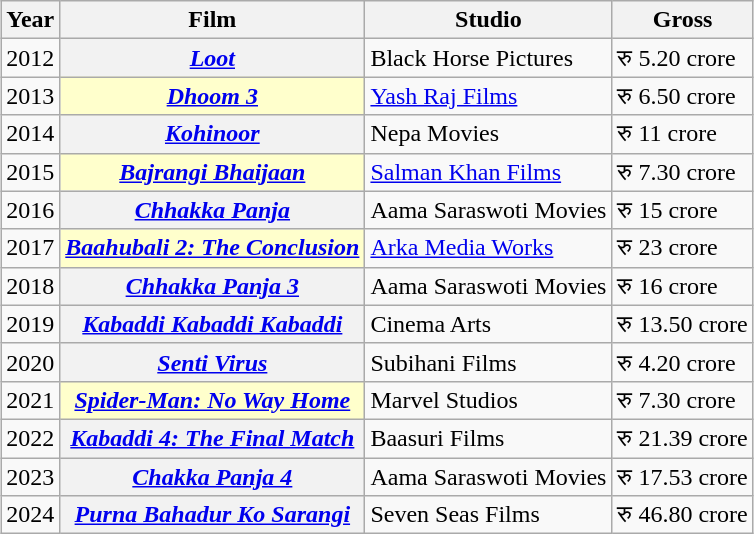<table class="wikitable sortable plainrowheaders" style="margin:auto; margin:auto;">
<tr>
<th scope="col">Year</th>
<th scope="col">Film</th>
<th>Studio</th>
<th scope="col">Gross</th>
</tr>
<tr>
<td>2012</td>
<th scope="row"><em><a href='#'>Loot</a></em></th>
<td>Black Horse Pictures</td>
<td>रु 5.20 crore</td>
</tr>
<tr>
<td>2013</td>
<th scope="row" style="background:#ffc;"><em><a href='#'>Dhoom 3</a></em></th>
<td><a href='#'>Yash Raj Films</a></td>
<td>रु 6.50 crore</td>
</tr>
<tr>
<td>2014</td>
<th scope="row"><em><a href='#'>Kohinoor</a></em></th>
<td>Nepa Movies</td>
<td>रु 11 crore</td>
</tr>
<tr>
<td>2015</td>
<th scope="row" style="background:#ffc;"><em><a href='#'>Bajrangi Bhaijaan</a></em></th>
<td><a href='#'>Salman Khan Films</a></td>
<td>रु 7.30 crore</td>
</tr>
<tr>
<td>2016</td>
<th scope="row"><em><a href='#'>Chhakka Panja</a></em></th>
<td>Aama Saraswoti Movies</td>
<td>रु 15 crore</td>
</tr>
<tr>
<td>2017</td>
<th scope="row" style="background:#ffc;"><em><a href='#'>Baahubali 2: The Conclusion</a></em></th>
<td><a href='#'>Arka Media Works</a></td>
<td>रु 23 crore</td>
</tr>
<tr>
<td>2018</td>
<th scope="row"><em><a href='#'>Chhakka Panja 3</a></em></th>
<td>Aama Saraswoti Movies</td>
<td>रु 16 crore</td>
</tr>
<tr>
<td>2019</td>
<th scope="row"><em><a href='#'>Kabaddi Kabaddi Kabaddi</a></em></th>
<td>Cinema Arts</td>
<td>रु 13.50 crore</td>
</tr>
<tr>
<td>2020</td>
<th scope="row"><em><a href='#'>Senti Virus</a></em></th>
<td>Subihani Films</td>
<td>रु 4.20 crore</td>
</tr>
<tr>
<td>2021</td>
<th scope="row" style="background:#ffc;"><em><a href='#'>Spider-Man: No Way Home</a></em></th>
<td>Marvel Studios</td>
<td>रु 7.30 crore</td>
</tr>
<tr>
<td>2022</td>
<th scope="row"><em><a href='#'>Kabaddi 4: The Final Match</a></em></th>
<td>Baasuri Films</td>
<td>रु 21.39 crore</td>
</tr>
<tr>
<td>2023</td>
<th scope="row"><em><a href='#'>Chakka Panja 4</a></em></th>
<td>Aama Saraswoti Movies</td>
<td>रु 17.53 crore</td>
</tr>
<tr>
<td>2024</td>
<th scope="row"><em><a href='#'>Purna Bahadur Ko Sarangi</a></em></th>
<td>Seven Seas Films</td>
<td>रु 46.80 crore</td>
</tr>
</table>
